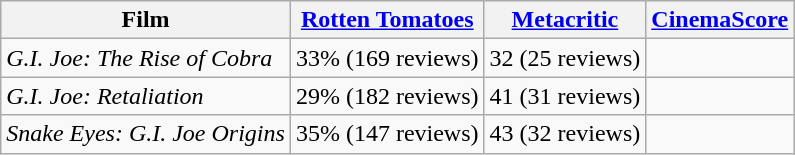<table class="wikitable sortable" border="1" text-align:center;">
<tr>
<th>Film</th>
<th><a href='#'>Rotten Tomatoes</a></th>
<th><a href='#'>Metacritic</a></th>
<th><a href='#'>CinemaScore</a></th>
</tr>
<tr>
<td style="text-align:left"><em>G.I. Joe: The Rise of Cobra</em></td>
<td>33% (169 reviews)</td>
<td>32 (25 reviews)</td>
<td></td>
</tr>
<tr>
<td style="text-align:left"><em>G.I. Joe: Retaliation</em></td>
<td>29% (182 reviews)</td>
<td>41 (31 reviews)</td>
<td></td>
</tr>
<tr>
<td style="text-align:left"><em>Snake Eyes: G.I. Joe Origins</em></td>
<td>35% (147 reviews)</td>
<td>43 (32 reviews)</td>
<td></td>
</tr>
</table>
